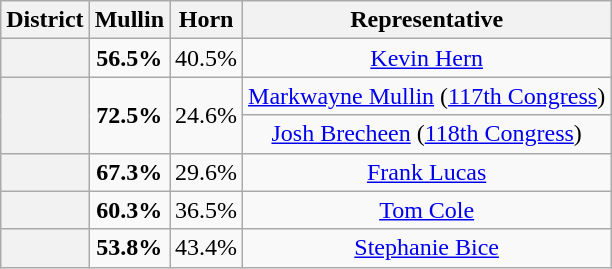<table class=wikitable>
<tr>
<th>District</th>
<th>Mullin</th>
<th>Horn</th>
<th>Representative</th>
</tr>
<tr align=center>
<th></th>
<td><strong>56.5%</strong></td>
<td>40.5%</td>
<td><a href='#'>Kevin Hern</a></td>
</tr>
<tr align=center>
<th rowspan=2 ></th>
<td rowspan=2><strong>72.5%</strong></td>
<td rowspan=2>24.6%</td>
<td><a href='#'>Markwayne Mullin</a> (<a href='#'>117th Congress</a>)</td>
</tr>
<tr align=center>
<td><a href='#'>Josh Brecheen</a> (<a href='#'>118th Congress</a>)</td>
</tr>
<tr align=center>
<th></th>
<td><strong>67.3%</strong></td>
<td>29.6%</td>
<td><a href='#'>Frank Lucas</a></td>
</tr>
<tr align=center>
<th></th>
<td><strong>60.3%</strong></td>
<td>36.5%</td>
<td><a href='#'>Tom Cole</a></td>
</tr>
<tr align=center>
<th></th>
<td><strong>53.8%</strong></td>
<td>43.4%</td>
<td><a href='#'>Stephanie Bice</a></td>
</tr>
</table>
